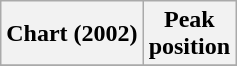<table class="wikitable">
<tr>
<th>Chart (2002)</th>
<th>Peak<br>position</th>
</tr>
<tr>
</tr>
</table>
